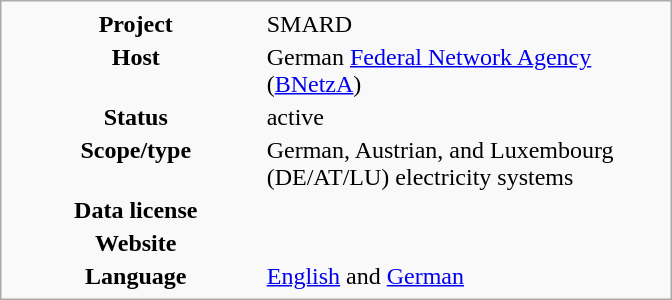<table class="infobox" style="width: 28em">
<tr>
<th style="width: 35%">Project</th>
<td style="width: 55%">SMARD</td>
</tr>
<tr>
<th>Host</th>
<td>German <a href='#'>Federal Network Agency</a> (<a href='#'>BNetzA</a>)</td>
</tr>
<tr>
<th>Status</th>
<td>active</td>
</tr>
<tr>
<th>Scope/type</th>
<td>German, Austrian, and Luxembourg (DE/AT/LU) electricity systems</td>
</tr>
<tr>
<th>Data license</th>
<td></td>
</tr>
<tr>
<th>Website</th>
<td></td>
</tr>
<tr>
<th>Language</th>
<td><a href='#'>English</a> and <a href='#'>German</a></td>
</tr>
</table>
